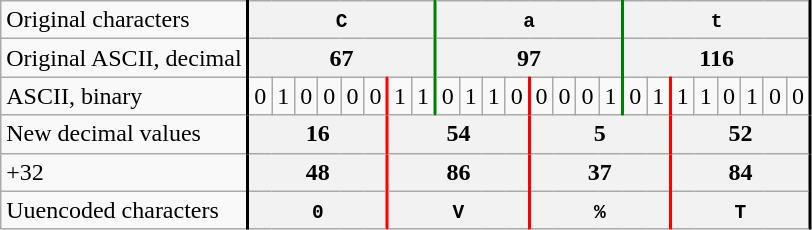<table class="wikitable">
<tr>
<td style="border-right: 2px solid black">Original characters</td>
<th colspan=8 style="border-right: 2px solid green"><code>C</code></th>
<th colspan=8 style="border-right: 2px solid green"><code>a</code></th>
<th colspan=8 style="border-right: 2px solid black"><code>t</code></th>
</tr>
<tr>
<td style="border-right: 2px solid black">Original ASCII, decimal</td>
<th colspan=8 style="border-right: 2px solid green">67</th>
<th colspan=8 style="border-right: 2px solid green">97</th>
<th colspan=8 style="border-right: 2px solid black">116</th>
</tr>
<tr>
<td style="border-right: 2px solid black">ASCII, binary</td>
<td>0</td>
<td>1</td>
<td>0</td>
<td>0</td>
<td>0</td>
<td style="border-right: 2px solid red">0</td>
<td>1</td>
<td style="border-right: 2px solid green">1</td>
<td>0</td>
<td>1</td>
<td>1</td>
<td style="border-right: 2px solid red">0</td>
<td>0</td>
<td>0</td>
<td>0</td>
<td style="border-right: 2px solid green">1</td>
<td>0</td>
<td style="border-right: 2px solid red">1</td>
<td>1</td>
<td>1</td>
<td>0</td>
<td>1</td>
<td>0</td>
<td style="border-right: 2px solid black">0</td>
</tr>
<tr>
<td style="border-right: 2px solid black">New decimal values</td>
<th colspan=6 style="border-right: 2px solid red">16</th>
<th colspan=6 style="border-right: 2px solid red">54</th>
<th colspan=6 style="border-right: 2px solid red">5</th>
<th colspan=6 style="border-right: 2px solid black">52</th>
</tr>
<tr>
<td style="border-right: 2px solid black">+32</td>
<th colspan=6 style="border-right: 2px solid red">48</th>
<th colspan=6 style="border-right: 2px solid red">86</th>
<th colspan=6 style="border-right: 2px solid red">37</th>
<th colspan=6 style="border-right: 2px solid black">84</th>
</tr>
<tr>
<td style="border-right: 2px solid black">Uuencoded characters</td>
<th colspan=6 style="border-right: 2px solid red"><code>0</code></th>
<th colspan=6 style="border-right: 2px solid red"><code>V</code></th>
<th colspan=6 style="border-right: 2px solid red"><code>%</code></th>
<th colspan=6 style="border-right: 2px solid black"><code>T</code></th>
</tr>
</table>
